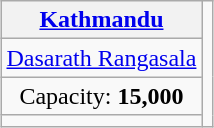<table class="wikitable" style="text-align:center;margin:1em auto;">
<tr>
<th><a href='#'>Kathmandu</a></th>
<td rowspan="4"></td>
</tr>
<tr>
<td><a href='#'>Dasarath Rangasala</a></td>
</tr>
<tr>
<td>Capacity: <strong>15,000</strong></td>
</tr>
<tr>
<td></td>
</tr>
</table>
